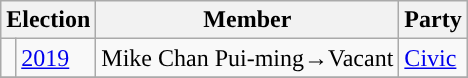<table class="wikitable">
<tr>
<th colspan="2">Election</th>
<th>Member</th>
<th>Party</th>
</tr>
<tr>
<td style="color:inherit;background:"></td>
<td><a href='#'>2019</a></td>
<td>Mike Chan Pui-ming→Vacant</td>
<td><a href='#'>Civic</a></td>
</tr>
<tr>
</tr>
</table>
